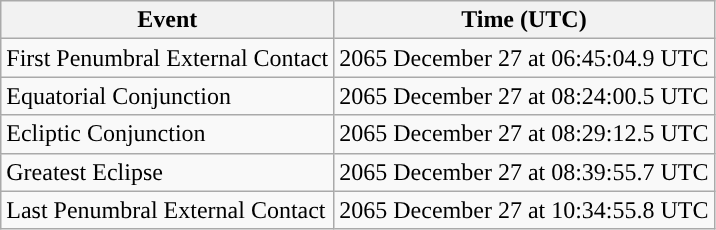<table class="wikitable">
<tr>
<th>Event</th>
<th>Time (UTC)</th>
</tr>
<tr>
<td>First Penumbral External Contact</td>
<td>2065 December 27 at 06:45:04.9 UTC</td>
</tr>
<tr>
<td>Equatorial Conjunction</td>
<td>2065 December 27 at 08:24:00.5 UTC</td>
</tr>
<tr>
<td>Ecliptic Conjunction</td>
<td>2065 December 27 at 08:29:12.5 UTC</td>
</tr>
<tr>
<td>Greatest Eclipse</td>
<td>2065 December 27 at 08:39:55.7 UTC</td>
</tr>
<tr>
<td>Last Penumbral External Contact</td>
<td>2065 December 27 at 10:34:55.8 UTC</td>
</tr>
</table>
